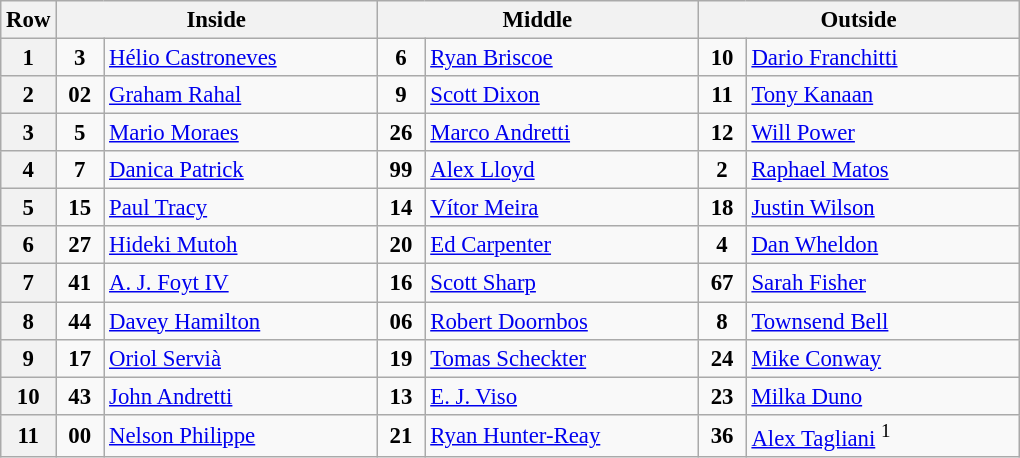<table class="wikitable" style="font-size: 95%;">
<tr>
<th>Row</th>
<th colspan=2>Inside</th>
<th colspan=2>Middle</th>
<th colspan=2>Outside</th>
</tr>
<tr>
<th>1</th>
<td align="center" width="25"><strong>3</strong></td>
<td width="175"> <a href='#'>Hélio Castroneves</a> <strong></strong></td>
<td align=center width="25"><strong>6</strong></td>
<td width="175"> <a href='#'>Ryan Briscoe</a></td>
<td align=center width="25"><strong>10</strong></td>
<td width="175"> <a href='#'>Dario Franchitti</a> <strong></strong></td>
</tr>
<tr>
<th>2</th>
<td align="center"><strong>02</strong></td>
<td> <a href='#'>Graham Rahal</a></td>
<td align=center><strong>9</strong></td>
<td> <a href='#'>Scott Dixon</a> <strong></strong></td>
<td align=center><strong>11</strong></td>
<td> <a href='#'>Tony Kanaan</a></td>
</tr>
<tr>
<th>3</th>
<td align=center><strong>5</strong></td>
<td> <a href='#'>Mario Moraes</a></td>
<td align=center><strong>26</strong></td>
<td> <a href='#'>Marco Andretti</a></td>
<td align=center><strong>12</strong></td>
<td> <a href='#'>Will Power</a></td>
</tr>
<tr>
<th>4</th>
<td align=center><strong>7</strong></td>
<td> <a href='#'>Danica Patrick</a></td>
<td align=center><strong>99</strong></td>
<td> <a href='#'>Alex Lloyd</a></td>
<td align=center><strong>2</strong></td>
<td> <a href='#'>Raphael Matos</a> <strong></strong></td>
</tr>
<tr>
<th>5</th>
<td align=center><strong>15</strong></td>
<td> <a href='#'>Paul Tracy</a></td>
<td align=center><strong>14</strong></td>
<td nowrap> <a href='#'>Vítor Meira</a></td>
<td align=center><strong>18</strong></td>
<td> <a href='#'>Justin Wilson</a></td>
</tr>
<tr>
<th>6</th>
<td align=center><strong>27</strong></td>
<td nowrap> <a href='#'>Hideki Mutoh</a></td>
<td align=center><strong>20</strong></td>
<td nowrap> <a href='#'>Ed Carpenter</a></td>
<td align=center><strong>4</strong></td>
<td> <a href='#'>Dan Wheldon</a> <strong></strong></td>
</tr>
<tr>
<th>7</th>
<td align=center><strong>41</strong></td>
<td> <a href='#'>A. J. Foyt IV</a></td>
<td align=center><strong>16</strong></td>
<td> <a href='#'>Scott Sharp</a></td>
<td align=center><strong>67</strong></td>
<td> <a href='#'>Sarah Fisher</a></td>
</tr>
<tr>
<th>8</th>
<td align=center><strong>44</strong></td>
<td> <a href='#'>Davey Hamilton</a></td>
<td align=center><strong>06</strong></td>
<td> <a href='#'>Robert Doornbos</a> <strong></strong></td>
<td align=center><strong>8</strong></td>
<td> <a href='#'>Townsend Bell</a></td>
</tr>
<tr>
<th>9</th>
<td align=center><strong>17</strong></td>
<td> <a href='#'>Oriol Servià</a></td>
<td align=center><strong>19</strong></td>
<td> <a href='#'>Tomas Scheckter</a></td>
<td align=center><strong>24</strong></td>
<td> <a href='#'>Mike Conway</a> <strong></strong></td>
</tr>
<tr>
<th>10</th>
<td align=center><strong>43</strong></td>
<td> <a href='#'>John Andretti</a></td>
<td align=center><strong>13</strong></td>
<td> <a href='#'>E. J. Viso</a></td>
<td align=center><strong>23</strong></td>
<td> <a href='#'>Milka Duno</a></td>
</tr>
<tr>
<th>11</th>
<td align=center><strong>00</strong></td>
<td> <a href='#'>Nelson Philippe</a> <strong></strong></td>
<td align=center><strong>21</strong></td>
<td> <a href='#'>Ryan Hunter-Reay</a></td>
<td align=center><strong>36</strong></td>
<td> <a href='#'>Alex Tagliani</a> <strong></strong><sup>1</sup></td>
</tr>
</table>
